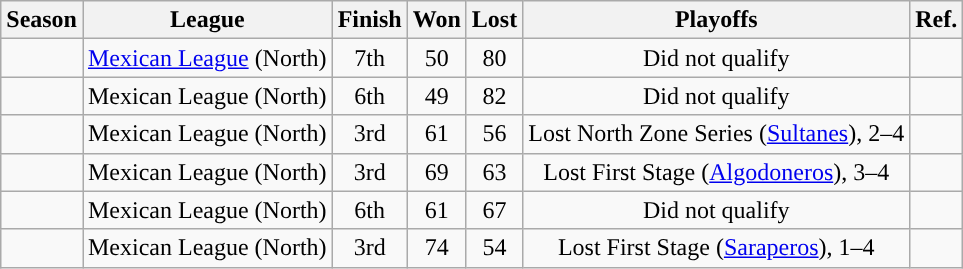<table class="wikitable" style="text-align:center">
<tr>
<th style="text-align:center; ">Season</th>
<th style="text-align:center; ">League</th>
<th style="text-align:center; ">Finish</th>
<th style="text-align:center; ">Won</th>
<th style="text-align:center; ">Lost</th>
<th style="text-align:center; ">Playoffs</th>
<th style="text-align:center; ">Ref.</th>
</tr>
<tr>
<td></td>
<td><a href='#'>Mexican League</a> (North)</td>
<td>7th</td>
<td>50</td>
<td>80</td>
<td>Did not qualify</td>
<td></td>
</tr>
<tr>
<td></td>
<td>Mexican League (North)</td>
<td>6th</td>
<td>49</td>
<td>82</td>
<td>Did not qualify</td>
<td></td>
</tr>
<tr>
<td></td>
<td>Mexican League (North)</td>
<td>3rd</td>
<td>61</td>
<td>56</td>
<td>Lost North Zone Series (<a href='#'>Sultanes</a>), 2–4</td>
<td></td>
</tr>
<tr>
<td></td>
<td>Mexican League (North)</td>
<td>3rd</td>
<td>69</td>
<td>63</td>
<td>Lost First Stage (<a href='#'>Algodoneros</a>), 3–4</td>
<td></td>
</tr>
<tr>
<td></td>
<td>Mexican League (North)</td>
<td>6th</td>
<td>61</td>
<td>67</td>
<td>Did not qualify</td>
<td></td>
</tr>
<tr>
<td></td>
<td>Mexican League (North)</td>
<td>3rd</td>
<td>74</td>
<td>54</td>
<td>Lost First Stage (<a href='#'>Saraperos</a>), 1–4</td>
<td></td>
</tr>
</table>
